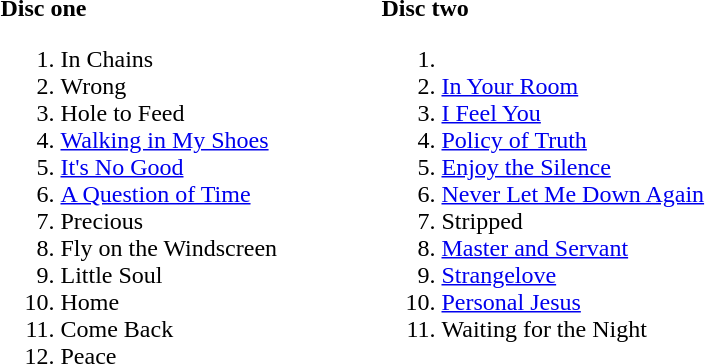<table>
<tr>
<td width=250 valign=top><br><strong>Disc one</strong><ol><li>In Chains</li><li>Wrong</li><li>Hole to Feed</li><li><a href='#'>Walking in My Shoes</a></li><li><a href='#'>It's No Good</a></li><li><a href='#'>A Question of Time</a></li><li>Precious</li><li>Fly on the Windscreen</li><li>Little Soul</li><li>Home</li><li>Come Back</li><li>Peace</li></ol></td>
<td width=250 valign=top><br><strong>Disc two</strong><ol><li><li><a href='#'>In Your Room</a></li><li><a href='#'>I Feel You</a></li><li><a href='#'>Policy of Truth</a></li><li><a href='#'>Enjoy the Silence</a></li><li><a href='#'>Never Let Me Down Again</a></li><li>Stripped</li><li><a href='#'>Master and Servant</a></li><li><a href='#'>Strangelove</a></li><li><a href='#'>Personal Jesus</a></li><li>Waiting for the Night</li></ol></td>
</tr>
</table>
